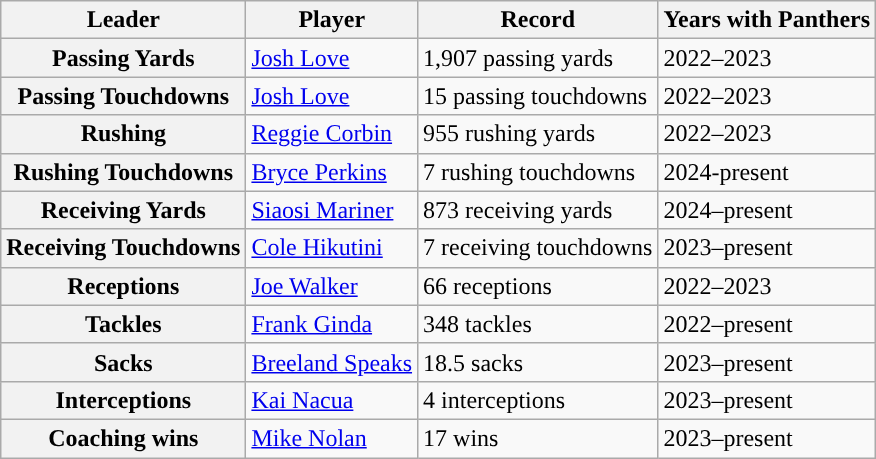<table class="wikitable plainrowheaders">
<tr>
<th scope="col">Leader</th>
<th scope="col">Player</th>
<th scope="col">Record</th>
<th scope="col">Years with Panthers</th>
</tr>
<tr>
<th scope="row">Passing Yards</th>
<td><a href='#'>Josh Love</a></td>
<td>1,907 passing yards</td>
<td>2022–2023</td>
</tr>
<tr>
<th scope="row">Passing Touchdowns</th>
<td><a href='#'>Josh Love</a></td>
<td>15 passing touchdowns</td>
<td>2022–2023</td>
</tr>
<tr>
<th scope="row">Rushing</th>
<td><a href='#'>Reggie Corbin</a></td>
<td>955 rushing yards</td>
<td>2022–2023</td>
</tr>
<tr>
<th scope="row">Rushing Touchdowns</th>
<td><a href='#'>Bryce Perkins</a></td>
<td>7 rushing touchdowns</td>
<td>2024-present</td>
</tr>
<tr>
<th scope="row">Receiving Yards</th>
<td><a href='#'>Siaosi Mariner</a></td>
<td>873 receiving yards</td>
<td>2024–present</td>
</tr>
<tr>
<th scope="row">Receiving Touchdowns</th>
<td><a href='#'>Cole Hikutini</a></td>
<td>7 receiving touchdowns</td>
<td>2023–present</td>
</tr>
<tr>
<th scope="row">Receptions</th>
<td><a href='#'>Joe Walker</a></td>
<td>66 receptions</td>
<td>2022–2023</td>
</tr>
<tr>
<th scope="row">Tackles</th>
<td><a href='#'>Frank Ginda</a></td>
<td>348 tackles</td>
<td>2022–present</td>
</tr>
<tr>
<th scope="row">Sacks</th>
<td><a href='#'>Breeland Speaks</a></td>
<td>18.5 sacks</td>
<td>2023–present</td>
</tr>
<tr>
<th scope="row">Interceptions</th>
<td><a href='#'>Kai Nacua</a></td>
<td>4 interceptions</td>
<td>2023–present</td>
</tr>
<tr>
<th scope="row">Coaching wins</th>
<td><a href='#'>Mike Nolan</a></td>
<td>17 wins</td>
<td>2023–present</td>
</tr>
</table>
